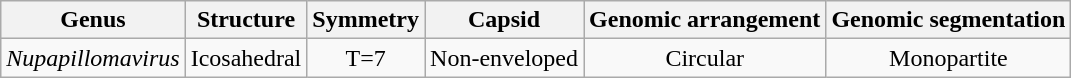<table class="wikitable sortable" style="text-align:center">
<tr>
<th>Genus</th>
<th>Structure</th>
<th>Symmetry</th>
<th>Capsid</th>
<th>Genomic arrangement</th>
<th>Genomic segmentation</th>
</tr>
<tr>
<td><em>Nupapillomavirus</em></td>
<td>Icosahedral</td>
<td>T=7</td>
<td>Non-enveloped</td>
<td>Circular</td>
<td>Monopartite</td>
</tr>
</table>
